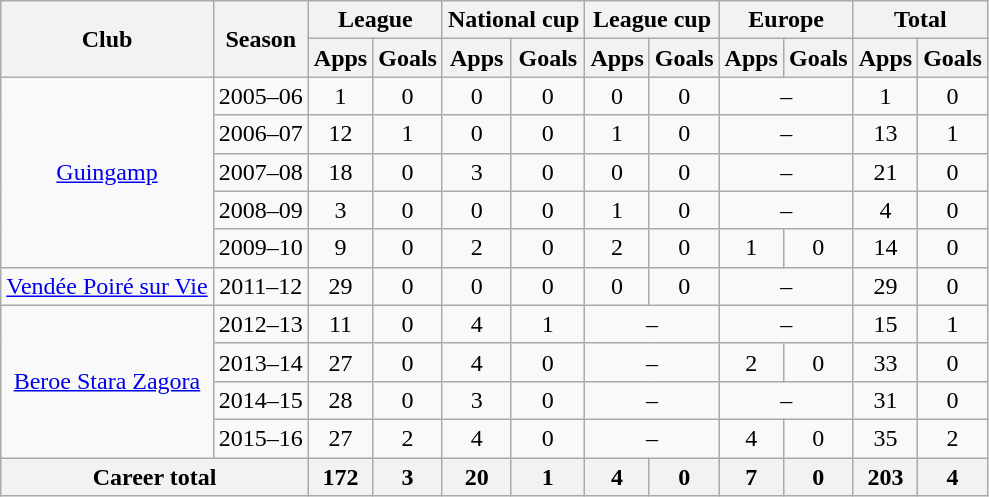<table class="wikitable" style="text-align:center">
<tr>
<th rowspan="2">Club</th>
<th rowspan="2">Season</th>
<th colspan="2">League</th>
<th colspan="2">National cup</th>
<th colspan="2">League cup</th>
<th colspan="2">Europe</th>
<th colspan="2">Total</th>
</tr>
<tr>
<th>Apps</th>
<th>Goals</th>
<th>Apps</th>
<th>Goals</th>
<th>Apps</th>
<th>Goals</th>
<th>Apps</th>
<th>Goals</th>
<th>Apps</th>
<th>Goals</th>
</tr>
<tr>
<td rowspan="5"><a href='#'>Guingamp</a></td>
<td>2005–06</td>
<td>1</td>
<td>0</td>
<td>0</td>
<td>0</td>
<td>0</td>
<td>0</td>
<td colspan="2">–</td>
<td>1</td>
<td>0</td>
</tr>
<tr>
<td>2006–07</td>
<td>12</td>
<td>1</td>
<td>0</td>
<td>0</td>
<td>1</td>
<td>0</td>
<td colspan="2">–</td>
<td>13</td>
<td>1</td>
</tr>
<tr>
<td>2007–08</td>
<td>18</td>
<td>0</td>
<td>3</td>
<td>0</td>
<td>0</td>
<td>0</td>
<td colspan="2">–</td>
<td>21</td>
<td>0</td>
</tr>
<tr>
<td>2008–09</td>
<td>3</td>
<td>0</td>
<td>0</td>
<td>0</td>
<td>1</td>
<td>0</td>
<td colspan="2">–</td>
<td>4</td>
<td>0</td>
</tr>
<tr>
<td>2009–10</td>
<td>9</td>
<td>0</td>
<td>2</td>
<td>0</td>
<td>2</td>
<td>0</td>
<td>1</td>
<td>0</td>
<td>14</td>
<td>0</td>
</tr>
<tr>
<td><a href='#'>Vendée Poiré sur Vie</a></td>
<td>2011–12</td>
<td>29</td>
<td>0</td>
<td>0</td>
<td>0</td>
<td>0</td>
<td>0</td>
<td colspan="2">–</td>
<td>29</td>
<td>0</td>
</tr>
<tr>
<td rowspan="4"><a href='#'>Beroe Stara Zagora</a></td>
<td>2012–13</td>
<td>11</td>
<td>0</td>
<td>4</td>
<td>1</td>
<td colspan="2">–</td>
<td colspan="2">–</td>
<td>15</td>
<td>1</td>
</tr>
<tr>
<td>2013–14</td>
<td>27</td>
<td>0</td>
<td>4</td>
<td>0</td>
<td colspan="2">–</td>
<td>2</td>
<td>0</td>
<td>33</td>
<td>0</td>
</tr>
<tr>
<td>2014–15</td>
<td>28</td>
<td>0</td>
<td>3</td>
<td>0</td>
<td colspan="2">–</td>
<td colspan="2">–</td>
<td>31</td>
<td>0</td>
</tr>
<tr>
<td>2015–16</td>
<td>27</td>
<td>2</td>
<td>4</td>
<td>0</td>
<td colspan="2">–</td>
<td>4</td>
<td>0</td>
<td>35</td>
<td>2</td>
</tr>
<tr>
<th colspan="2">Career total</th>
<th>172</th>
<th>3</th>
<th>20</th>
<th>1</th>
<th>4</th>
<th>0</th>
<th>7</th>
<th>0</th>
<th>203</th>
<th>4</th>
</tr>
</table>
